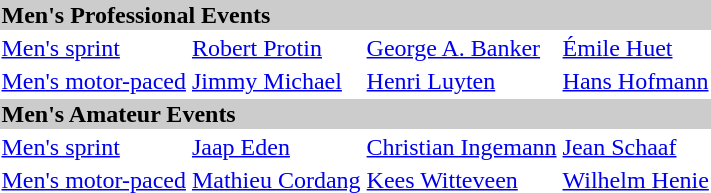<table>
<tr bgcolor="#cccccc">
<td colspan=7><strong>Men's Professional Events</strong></td>
</tr>
<tr>
<td><a href='#'>Men's sprint</a> <br></td>
<td><a href='#'>Robert Protin</a><br></td>
<td><a href='#'>George A. Banker</a><br></td>
<td><a href='#'>Émile Huet</a><br></td>
</tr>
<tr>
<td><a href='#'>Men's motor-paced</a><br></td>
<td><a href='#'>Jimmy Michael</a><br></td>
<td><a href='#'>Henri Luyten</a><br></td>
<td><a href='#'>Hans Hofmann</a><br></td>
</tr>
<tr bgcolor="#cccccc">
<td colspan=7><strong>Men's Amateur Events</strong></td>
</tr>
<tr>
<td><a href='#'>Men's sprint</a> <br></td>
<td><a href='#'>Jaap Eden</a><br></td>
<td><a href='#'>Christian Ingemann</a><br></td>
<td><a href='#'>Jean Schaaf</a><br></td>
</tr>
<tr>
<td><a href='#'>Men's motor-paced</a><br></td>
<td><a href='#'>Mathieu Cordang</a><br></td>
<td><a href='#'>Kees Witteveen</a><br></td>
<td><a href='#'>Wilhelm Henie</a><br></td>
</tr>
</table>
